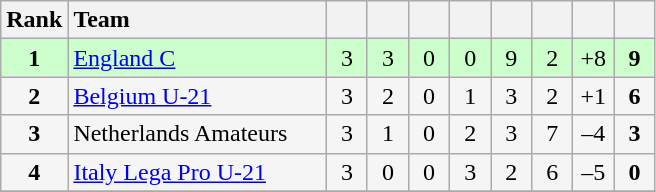<table class="wikitable" style="text-align:center">
<tr>
<th width=30>Rank</th>
<th width=165 style="text-align:left;">Team</th>
<th width=20></th>
<th width=20></th>
<th width=20></th>
<th width=20></th>
<th width=20></th>
<th width=20></th>
<th width=20></th>
<th width=20></th>
</tr>
<tr align=center style="background:#ccffcc;">
<td><strong>1</strong></td>
<td style="text-align:left;"> <a href='#'>England C</a></td>
<td>3</td>
<td>3</td>
<td>0</td>
<td>0</td>
<td>9</td>
<td>2</td>
<td>+8</td>
<td><strong>9</strong></td>
</tr>
<tr align=center style="background:#f5f5f5;">
<td><strong>2</strong></td>
<td style="text-align:left;"> <a href='#'>Belgium U-21</a></td>
<td>3</td>
<td>2</td>
<td>0</td>
<td>1</td>
<td>3</td>
<td>2</td>
<td>+1</td>
<td><strong>6</strong></td>
</tr>
<tr align=center style="background:#f5f5f5;">
<td><strong>3</strong></td>
<td style="text-align:left;"> Netherlands Amateurs</td>
<td>3</td>
<td>1</td>
<td>0</td>
<td>2</td>
<td>3</td>
<td>7</td>
<td>–4</td>
<td><strong>3</strong></td>
</tr>
<tr align=center style="background:#f5f5f5;">
<td><strong>4</strong></td>
<td style="text-align:left;"> <a href='#'>Italy Lega Pro U-21</a></td>
<td>3</td>
<td>0</td>
<td>0</td>
<td>3</td>
<td>2</td>
<td>6</td>
<td>–5</td>
<td><strong>0</strong></td>
</tr>
<tr>
</tr>
</table>
